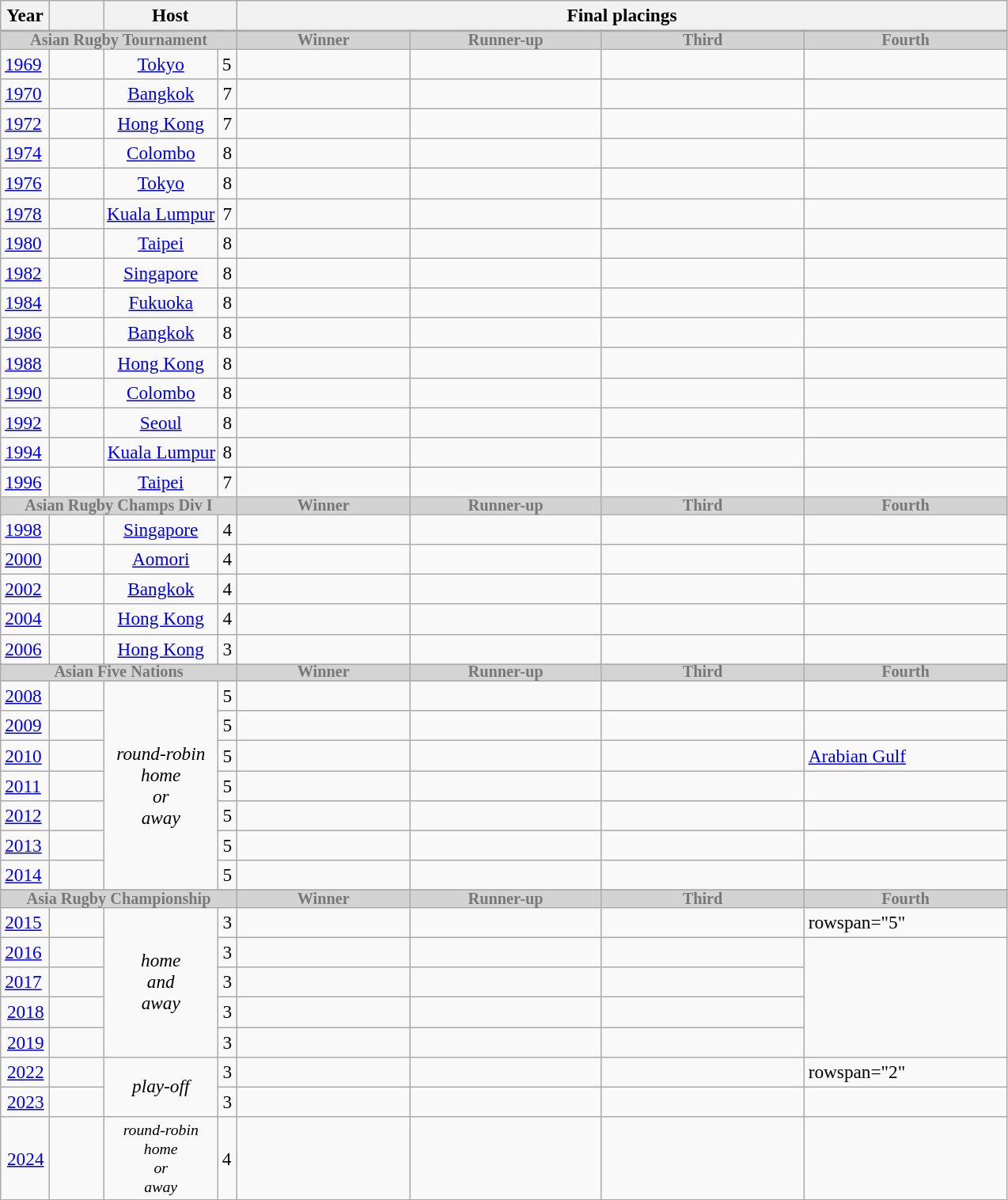<table class="wikitable" style="font-size:97%;">
<tr>
<th>Year</th>
<th></th>
<th colspan=2>Host</th>
<th colspan=4>Final placings</th>
</tr>
<tr style="line-height:0;font-size:0;padding:0;">
<td width=40></td>
<td width=45></td>
<td width=95></td>
<td width=15></td>
<td width=145></td>
<td width=160></td>
<td width=170></td>
<td width=170></td>
</tr>
<tr style="text-align:center; line-height:8px; font-size:87%; font-weight:bold; background:lightgrey; color:#777;">
<td colspan="4">Asian Rugby Tournament</td>
<td>Winner</td>
<td>Runner-up</td>
<td>Third</td>
<td>Fourth</td>
</tr>
<tr>
<td><a href='#'>1969</a></td>
<td style="text-align:center; font-size:85%;"></td>
<td align=center> <a href='#'>Tokyo</a></td>
<td align=center">5</td>
<td></td>
<td></td>
<td></td>
<td></td>
</tr>
<tr>
<td><a href='#'>1970</a></td>
<td style="text-align:center; font-size:85%;"></td>
<td align=center> <a href='#'>Bangkok</a></td>
<td align=center>7</td>
<td></td>
<td></td>
<td></td>
<td></td>
</tr>
<tr>
<td><a href='#'>1972</a></td>
<td style="text-align:center; font-size:85%;"></td>
<td align=center> <a href='#'>Hong Kong</a></td>
<td align=center>7</td>
<td></td>
<td></td>
<td></td>
<td> </td>
</tr>
<tr>
<td><a href='#'>1974</a></td>
<td style="text-align:center; font-size:85%;"></td>
<td align=center> <a href='#'>Colombo</a></td>
<td align=center>8</td>
<td></td>
<td></td>
<td></td>
<td> </td>
</tr>
<tr>
<td><a href='#'>1976</a></td>
<td style="text-align:center; font-size:85%;"></td>
<td align=center> <a href='#'>Tokyo</a></td>
<td align=center>8</td>
<td></td>
<td></td>
<td></td>
<td></td>
</tr>
<tr>
<td><a href='#'>1978</a></td>
<td style="text-align:center; font-size:85%;"></td>
<td align=center style="padding:0px;"> <a href='#'>Kuala Lumpur</a></td>
<td align=center>7</td>
<td></td>
<td></td>
<td></td>
<td></td>
</tr>
<tr>
<td><a href='#'>1980</a></td>
<td style="text-align:center; font-size:85%;"></td>
<td align=center> <a href='#'>Taipei</a></td>
<td align=center>8</td>
<td></td>
<td></td>
<td></td>
<td></td>
</tr>
<tr>
<td><a href='#'>1982</a></td>
<td style="text-align:center; font-size:85%;"></td>
<td align=center> <a href='#'>Singapore</a></td>
<td align=center>8</td>
<td></td>
<td></td>
<td></td>
<td></td>
</tr>
<tr>
<td><a href='#'>1984</a></td>
<td style="text-align:center; font-size:85%;"></td>
<td align=center> <a href='#'>Fukuoka</a></td>
<td align=center>8</td>
<td></td>
<td></td>
<td></td>
<td></td>
</tr>
<tr>
<td><a href='#'>1986</a></td>
<td style="text-align:center; font-size:85%;"></td>
<td align=center> <a href='#'>Bangkok</a></td>
<td align=center>8</td>
<td></td>
<td></td>
<td> </td>
<td></td>
</tr>
<tr>
<td><a href='#'>1988</a></td>
<td style="text-align:center; font-size:85%;"></td>
<td align=center> <a href='#'>Hong Kong</a></td>
<td align=center>8</td>
<td></td>
<td></td>
<td></td>
<td></td>
</tr>
<tr>
<td><a href='#'>1990</a></td>
<td style="text-align:center; font-size:85%;"></td>
<td align=center> <a href='#'>Colombo</a></td>
<td align=center>8</td>
<td></td>
<td></td>
<td></td>
<td></td>
</tr>
<tr>
<td><a href='#'>1992</a></td>
<td style="text-align:center; font-size:85%;"></td>
<td align=center> <a href='#'>Seoul</a></td>
<td align=center>8</td>
<td></td>
<td></td>
<td></td>
<td></td>
</tr>
<tr>
<td><a href='#'>1994</a></td>
<td style="text-align:center; font-size:85%;"></td>
<td style="text-align:center; padding:1px 0px 1px 1px;"> <a href='#'>Kuala Lumpur</a></td>
<td align=center>8</td>
<td></td>
<td></td>
<td></td>
<td></td>
</tr>
<tr>
<td><a href='#'>1996</a></td>
<td style="text-align:center; font-size:85%;"></td>
<td align=center> <a href='#'>Taipei</a></td>
<td align=center>7</td>
<td></td>
<td></td>
<td></td>
<td></td>
</tr>
<tr style="text-align:center; line-height:8px; font-size:87%; font-weight:bold; background:lightgrey; color:#777;">
<td colspan="4">Asian Rugby Champs Div I</td>
<td>Winner</td>
<td>Runner-up</td>
<td>Third</td>
<td>Fourth</td>
</tr>
<tr>
<td><a href='#'>1998</a></td>
<td style="text-align:center; font-size:85%;"></td>
<td align=center> <a href='#'>Singapore</a></td>
<td align=center>4</td>
<td></td>
<td></td>
<td></td>
<td> </td>
</tr>
<tr>
<td><a href='#'>2000</a></td>
<td style="text-align:center; font-size:85%;"></td>
<td align=center> <a href='#'>Aomori</a></td>
<td align=center>4</td>
<td></td>
<td></td>
<td></td>
<td></td>
</tr>
<tr>
<td><a href='#'>2002</a></td>
<td style="text-align:center; font-size:85%;"></td>
<td align=center> <a href='#'>Bangkok</a></td>
<td align=center>4</td>
<td></td>
<td></td>
<td></td>
<td></td>
</tr>
<tr>
<td><a href='#'>2004</a></td>
<td style="text-align:center; font-size:85%;"></td>
<td align=center> <a href='#'>Hong Kong</a></td>
<td align=center>4</td>
<td></td>
<td></td>
<td></td>
<td></td>
</tr>
<tr>
<td><a href='#'>2006</a></td>
<td style="text-align:center; font-size:85%;"></td>
<td align=center> <a href='#'>Hong Kong</a></td>
<td align=center>3</td>
<td></td>
<td></td>
<td></td>
<td></td>
</tr>
<tr style="text-align:center; line-height:8px; font-size:87%; font-weight:bold; background:lightgrey; color:#777;">
<td colspan="4">Asian Five Nations</td>
<td>Winner</td>
<td>Runner-up</td>
<td>Third</td>
<td>Fourth</td>
</tr>
<tr>
<td><a href='#'>2008</a></td>
<td style="text-align:center; font-size:85%;"></td>
<td align=center rowspan="7" style="padding:1px;"><em>round-robin<br>home <br>or <br>away</em></td>
<td align=center>5</td>
<td></td>
<td></td>
<td></td>
<td> </td>
</tr>
<tr>
<td><a href='#'>2009</a></td>
<td style="text-align:center; font-size:85%;"></td>
<td align=center>5</td>
<td></td>
<td></td>
<td></td>
<td> </td>
</tr>
<tr>
<td><a href='#'>2010</a></td>
<td style="text-align:center; font-size:85%;"></td>
<td align=center>5</td>
<td></td>
<td></td>
<td></td>
<td> <a href='#'>Arabian Gulf</a> </td>
</tr>
<tr>
<td><a href='#'>2011</a></td>
<td style="text-align:center; font-size:85%;"></td>
<td align=center>5</td>
<td></td>
<td></td>
<td style="padding-right:0px;"></td>
<td> </td>
</tr>
<tr>
<td><a href='#'>2012</a></td>
<td style="text-align:center; font-size:85%;"></td>
<td align=center>5</td>
<td></td>
<td></td>
<td></td>
<td> </td>
</tr>
<tr>
<td><a href='#'>2013</a></td>
<td style="text-align:center; font-size:85%;"></td>
<td align=center>5</td>
<td></td>
<td></td>
<td></td>
<td> </td>
</tr>
<tr>
<td><a href='#'>2014</a></td>
<td style="text-align:center; font-size:85%;"></td>
<td align=center>5</td>
<td></td>
<td></td>
<td></td>
<td> </td>
</tr>
<tr bgcolor=lightgrey style="line-height:9px; font-size:87%;">
</tr>
<tr style="text-align:center; line-height:8px; font-size:87%; font-weight:bold; background:lightgrey; color:#777;">
<td colspan="4">Asia Rugby Championship</td>
<td>Winner</td>
<td>Runner-up</td>
<td>Third</td>
<td>Fourth</td>
</tr>
<tr>
<td><a href='#'>2015</a></td>
<td style="text-align:center; font-size:85%;"></td>
<td align=center rowspan="5" ><em>home <br> and <br> away</em></td>
<td align=center>3</td>
<td></td>
<td></td>
<td></td>
<td>rowspan="5" </td>
</tr>
<tr>
<td><a href='#'>2016</a></td>
<td style="text-align:center; font-size:85%;"></td>
<td align=center>3</td>
<td></td>
<td></td>
<td></td>
</tr>
<tr>
<td><a href='#'>2017</a></td>
<td style="text-align:center; font-size:85%;"></td>
<td align=center>3</td>
<td></td>
<td></td>
<td></td>
</tr>
<tr>
<td style="text-align:center; padding-left:1px; padding-right:0px;"><a href='#'>2018</a></td>
<td style="text-align:center; font-size:85%;"></td>
<td align=center>3</td>
<td></td>
<td></td>
<td></td>
</tr>
<tr>
<td style="text-align:center; padding-left:1px; padding-right:0px;"><a href='#'>2019</a></td>
<td style="text-align:center; font-size:85%;"></td>
<td align=center>3</td>
<td></td>
<td></td>
<td></td>
</tr>
<tr>
<td style="text-align:center; padding-left:1px; padding-right:0px;"><a href='#'>2022</a></td>
<td style="text-align:center; font-size:85%;"></td>
<td rowspan="2" align="center" ><em>play-off</em></td>
<td align=center>3</td>
<td></td>
<td></td>
<td></td>
<td>rowspan="2" </td>
</tr>
<tr>
<td style="text-align:center; padding-left:1px; padding-right:0px;"><a href='#'>2023</a></td>
<td style="text-align:center; font-size:85%;"></td>
<td align="center">3</td>
<td></td>
<td></td>
<td></td>
</tr>
<tr>
<td style="text-align:center; padding-left:1px; padding-right:0px;"><a href='#'>2024</a></td>
<td style="text-align:center; font-size:85%;"></td>
<td style="text-align:center; font-size:85%;"><em>round-robin<br>home <br>or <br>away</em></td>
<td>4</td>
<td></td>
<td></td>
<td></td>
<td></td>
</tr>
</table>
